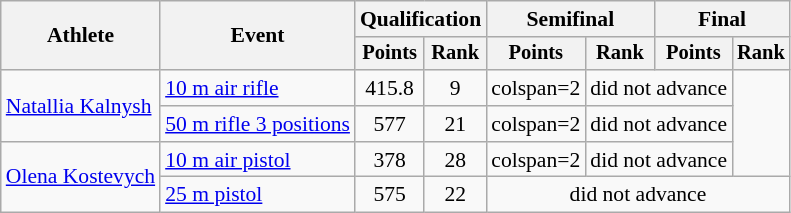<table class="wikitable" style="font-size:90%">
<tr>
<th rowspan="2">Athlete</th>
<th rowspan="2">Event</th>
<th colspan=2>Qualification</th>
<th colspan=2>Semifinal</th>
<th colspan=2>Final</th>
</tr>
<tr style="font-size:95%">
<th>Points</th>
<th>Rank</th>
<th>Points</th>
<th>Rank</th>
<th>Points</th>
<th>Rank</th>
</tr>
<tr align=center>
<td align=left rowspan=2><a href='#'>Natallia Kalnysh</a></td>
<td align=left><a href='#'>10 m air rifle</a></td>
<td>415.8</td>
<td>9</td>
<td>colspan=2 </td>
<td colspan=2>did not advance</td>
</tr>
<tr align=center>
<td align=left><a href='#'>50 m rifle 3 positions</a></td>
<td>577</td>
<td>21</td>
<td>colspan=2 </td>
<td colspan=2>did not advance</td>
</tr>
<tr align=center>
<td align=left rowspan=2><a href='#'>Olena Kostevych</a></td>
<td align=left><a href='#'>10 m air pistol</a></td>
<td>378</td>
<td>28</td>
<td>colspan=2 </td>
<td colspan=2>did not advance</td>
</tr>
<tr align=center>
<td align=left><a href='#'>25 m pistol</a></td>
<td>575</td>
<td>22</td>
<td colspan=4>did not advance</td>
</tr>
</table>
